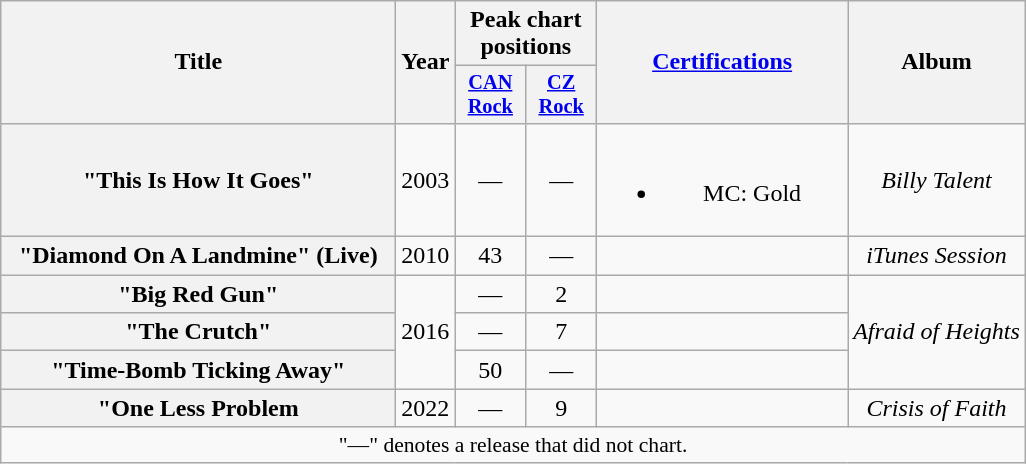<table class="wikitable plainrowheaders" style="text-align:center;">
<tr>
<th scope="col" rowspan="2" style="width:16em;">Title</th>
<th scope="col" rowspan="2" style="width:1em;">Year</th>
<th scope="col" colspan="2">Peak chart positions</th>
<th scope="col" rowspan="2" style="width:10em;"><a href='#'>Certifications</a></th>
<th scope="col" rowspan="2">Album</th>
</tr>
<tr>
<th scope="col" style="width:3em;font-size:85%;"><a href='#'>CAN<br>Rock</a><br></th>
<th scope="col" style="width:3em;font-size:85%;"><a href='#'>CZ<br>Rock</a><br></th>
</tr>
<tr>
<th scope="row">"This Is How It Goes"</th>
<td>2003</td>
<td>—</td>
<td>—</td>
<td><br><ul><li>MC: Gold</li></ul></td>
<td><em>Billy Talent</em></td>
</tr>
<tr>
<th scope="row">"Diamond On A Landmine" (Live)</th>
<td>2010</td>
<td>43</td>
<td>—</td>
<td></td>
<td><em>iTunes Session</em></td>
</tr>
<tr>
<th scope="row">"Big Red Gun"</th>
<td rowspan="3">2016</td>
<td>—</td>
<td>2</td>
<td></td>
<td rowspan="3"><em>Afraid of Heights</em></td>
</tr>
<tr>
<th scope="row">"The Crutch"</th>
<td>—</td>
<td>7</td>
<td></td>
</tr>
<tr>
<th scope="row">"Time-Bomb Ticking Away"</th>
<td>50</td>
<td>—</td>
<td></td>
</tr>
<tr>
<th scope="row">"One Less Problem</th>
<td>2022</td>
<td>—</td>
<td>9</td>
<td></td>
<td><em>Crisis of Faith</em></td>
</tr>
<tr>
<td colspan="15" style="text-align:center; font-size:90%">"—" denotes a release that did not chart.</td>
</tr>
</table>
